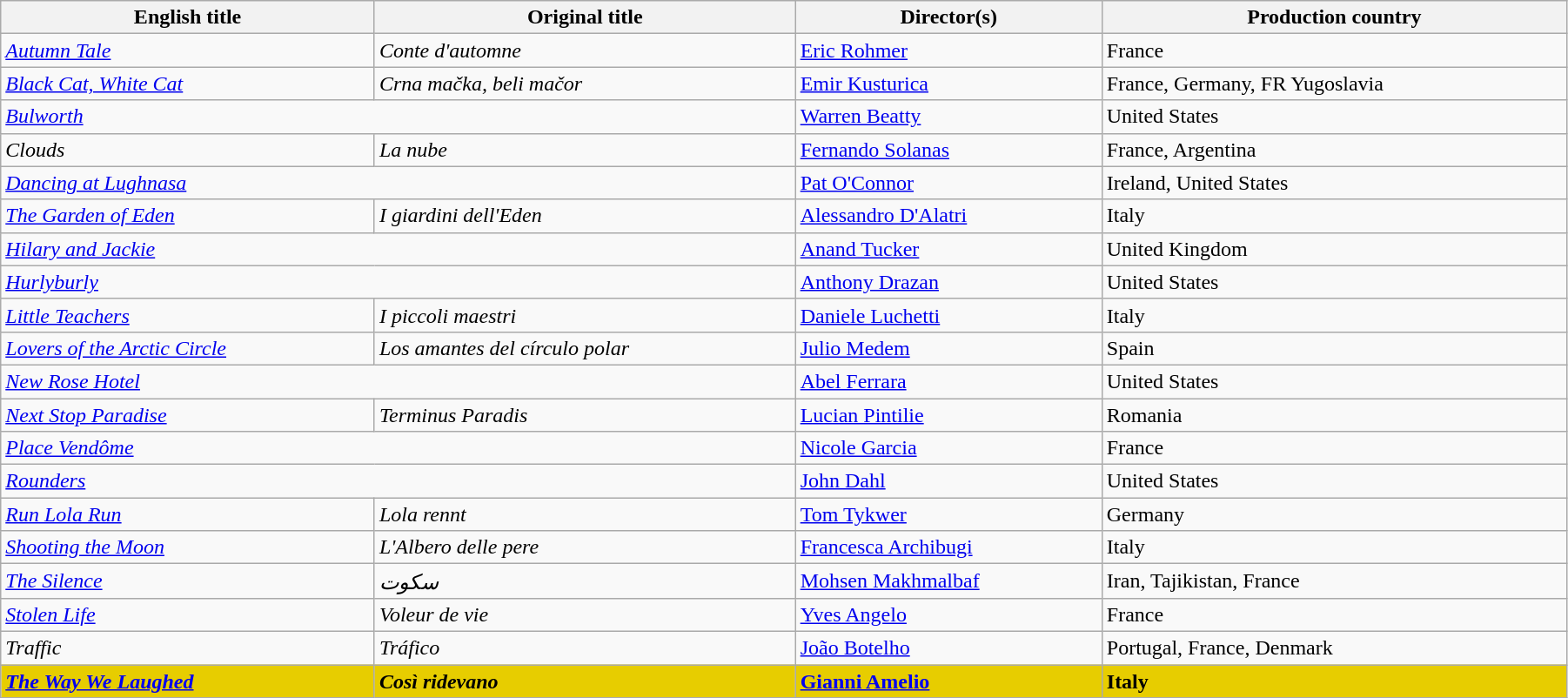<table class="wikitable" width="95%">
<tr>
<th>English title</th>
<th>Original title</th>
<th>Director(s)</th>
<th>Production country</th>
</tr>
<tr>
<td><em><a href='#'>Autumn Tale</a></em></td>
<td><em>Conte d'automne</em></td>
<td data-sort-value="Rohmer"><a href='#'>Eric Rohmer</a></td>
<td>France</td>
</tr>
<tr>
<td><em><a href='#'>Black Cat, White Cat</a></em></td>
<td><em>Crna mačka, beli mačor</em></td>
<td data-sort-value="Kusturica"><a href='#'>Emir Kusturica</a></td>
<td>France, Germany, FR Yugoslavia</td>
</tr>
<tr>
<td colspan="2"><em><a href='#'>Bulworth</a></em></td>
<td data-sort-value="Beatty"><a href='#'>Warren Beatty</a></td>
<td>United States</td>
</tr>
<tr>
<td><em>Clouds</em></td>
<td data-sort-value="Nube"><em>La nube</em></td>
<td data-sort-value="Solanas"><a href='#'>Fernando Solanas</a></td>
<td>France, Argentina</td>
</tr>
<tr>
<td colspan="2"><em><a href='#'>Dancing at Lughnasa</a></em></td>
<td data-sort-value="O'Connor"><a href='#'>Pat O'Connor</a></td>
<td>Ireland, United States</td>
</tr>
<tr>
<td data-sort-value="Garden"><em><a href='#'>The Garden of Eden</a></em></td>
<td data-sort-value="Giardini"><em>I giardini dell'Eden</em></td>
<td data-sort-value="D'Alatri"><a href='#'>Alessandro D'Alatri</a></td>
<td>Italy</td>
</tr>
<tr>
<td colspan="2"><em><a href='#'>Hilary and Jackie</a></em></td>
<td data-sort-value="Tucker"><a href='#'>Anand Tucker</a></td>
<td>United Kingdom</td>
</tr>
<tr>
<td colspan="2"><em><a href='#'>Hurlyburly</a></em></td>
<td data-sort-value="Drazan"><a href='#'>Anthony Drazan</a></td>
<td>United States</td>
</tr>
<tr>
<td><em><a href='#'>Little Teachers</a></em></td>
<td data-sort-value="Piccoli"><em>I piccoli maestri</em></td>
<td data-sort-value="Luchetti"><a href='#'>Daniele Luchetti</a></td>
<td>Italy</td>
</tr>
<tr>
<td><em><a href='#'>Lovers of the Arctic Circle</a></em></td>
<td data-sort-value="Amantes"><em>Los amantes del círculo polar</em></td>
<td data-sort-value="Medem"><a href='#'>Julio Medem</a></td>
<td>Spain</td>
</tr>
<tr>
<td colspan="2"><em><a href='#'>New Rose Hotel</a></em></td>
<td data-sort-value="Ferrara"><a href='#'>Abel Ferrara</a></td>
<td>United States</td>
</tr>
<tr>
<td><em><a href='#'>Next Stop Paradise</a></em></td>
<td><em>Terminus Paradis</em></td>
<td data-sort-value="Pintilie"><a href='#'>Lucian Pintilie</a></td>
<td>Romania</td>
</tr>
<tr>
<td colspan="2"><em><a href='#'>Place Vendôme</a></em></td>
<td data-sort-value="Garcia"><a href='#'>Nicole Garcia</a></td>
<td>France</td>
</tr>
<tr>
<td colspan="2"><em><a href='#'>Rounders</a></em></td>
<td data-sort-value="Dahl"><a href='#'>John Dahl</a></td>
<td>United States</td>
</tr>
<tr>
<td><em><a href='#'>Run Lola Run</a></em></td>
<td><em>Lola rennt</em></td>
<td data-sort-value="Tykwer"><a href='#'>Tom Tykwer</a></td>
<td>Germany</td>
</tr>
<tr>
<td><em><a href='#'>Shooting the Moon</a></em></td>
<td data-sort-value="Albero"><em>L'Albero delle pere</em></td>
<td data-sort-value="Archibugi"><a href='#'>Francesca Archibugi</a></td>
<td>Italy</td>
</tr>
<tr>
<td data-sort-value="Silence"><em><a href='#'>The Silence</a></em></td>
<td><em>سکوت</em></td>
<td data-sort-value="Makhmalbaf"><a href='#'>Mohsen Makhmalbaf</a></td>
<td>Iran, Tajikistan, France</td>
</tr>
<tr>
<td><em><a href='#'>Stolen Life</a></em></td>
<td><em>Voleur de vie</em></td>
<td data-sort-value="Angelo"><a href='#'>Yves Angelo</a></td>
<td>France</td>
</tr>
<tr>
<td><em>Traffic</em></td>
<td><em>Tráfico</em></td>
<td data-sort-value="Botelho"><a href='#'>João Botelho</a></td>
<td>Portugal, France, Denmark</td>
</tr>
<tr style="background:#E7CD00;">
<td data-sort-value="Way"><strong><em><a href='#'>The Way We Laughed</a></em></strong></td>
<td><strong><em>Così ridevano</em></strong></td>
<td data-sort-value="Amelio"><strong><a href='#'>Gianni Amelio</a></strong></td>
<td><strong>Italy</strong></td>
</tr>
</table>
